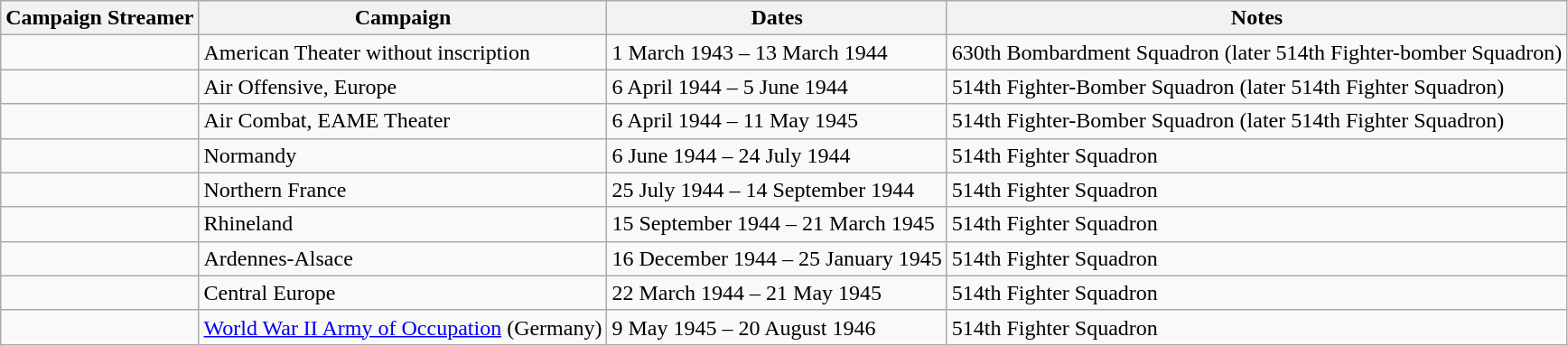<table class="wikitable">
<tr style="background:#efefef;">
<th>Campaign Streamer</th>
<th>Campaign</th>
<th>Dates</th>
<th>Notes</th>
</tr>
<tr>
<td></td>
<td>American Theater without inscription</td>
<td>1 March 1943 – 13 March 1944</td>
<td>630th Bombardment Squadron (later 514th Fighter-bomber Squadron)</td>
</tr>
<tr>
<td></td>
<td>Air Offensive, Europe</td>
<td>6 April 1944 – 5 June 1944</td>
<td>514th Fighter-Bomber Squadron (later 514th Fighter Squadron)</td>
</tr>
<tr>
<td></td>
<td>Air Combat, EAME Theater</td>
<td>6 April 1944 – 11 May 1945</td>
<td>514th Fighter-Bomber Squadron (later 514th Fighter Squadron)</td>
</tr>
<tr>
<td></td>
<td>Normandy</td>
<td>6 June 1944 – 24 July 1944</td>
<td>514th Fighter Squadron</td>
</tr>
<tr>
<td></td>
<td>Northern France</td>
<td>25 July 1944 – 14 September 1944</td>
<td>514th Fighter Squadron</td>
</tr>
<tr>
<td></td>
<td>Rhineland</td>
<td>15 September 1944 – 21 March 1945</td>
<td>514th Fighter Squadron</td>
</tr>
<tr>
<td></td>
<td>Ardennes-Alsace</td>
<td>16 December 1944 – 25 January 1945</td>
<td>514th Fighter Squadron</td>
</tr>
<tr>
<td></td>
<td>Central Europe</td>
<td>22 March 1944 – 21 May 1945</td>
<td>514th Fighter Squadron</td>
</tr>
<tr>
<td></td>
<td><a href='#'>World War II Army of Occupation</a> (Germany)</td>
<td>9 May 1945 – 20 August 1946</td>
<td>514th Fighter Squadron</td>
</tr>
</table>
